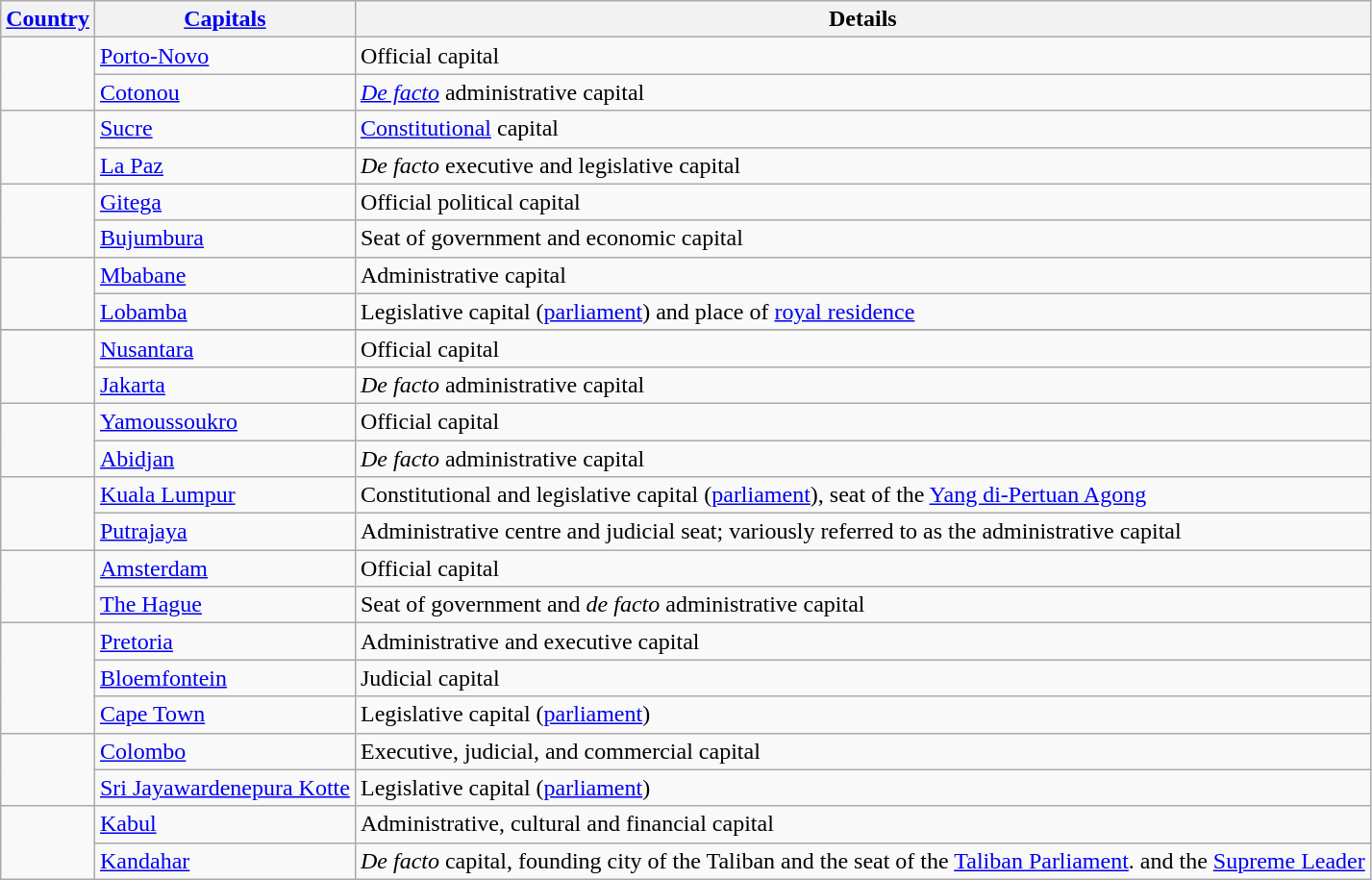<table class="wikitable">
<tr style="vertical-align:top;">
<th><a href='#'>Country</a></th>
<th><a href='#'>Capitals</a></th>
<th>Details</th>
</tr>
<tr style="vertical-align:top;">
<td rowspan="2"><strong></strong></td>
<td><a href='#'>Porto-Novo</a></td>
<td>Official capital</td>
</tr>
<tr style="vertical-align:top;">
<td><a href='#'>Cotonou</a></td>
<td><em><a href='#'>De facto</a></em> administrative capital</td>
</tr>
<tr style="vertical-align:top;">
<td rowspan="2"><strong></strong></td>
<td><a href='#'>Sucre</a></td>
<td><a href='#'>Constitutional</a> capital</td>
</tr>
<tr style="vertical-align:top;">
<td><a href='#'>La Paz</a></td>
<td><em>De facto</em> executive and legislative capital</td>
</tr>
<tr style="vertical-align:top;">
<td rowspan="2"><strong></strong></td>
<td><a href='#'>Gitega</a></td>
<td>Official political capital</td>
</tr>
<tr>
<td><a href='#'>Bujumbura</a></td>
<td>Seat of government and economic capital</td>
</tr>
<tr style="vertical-align:top;">
<td rowspan="2"><strong></strong></td>
<td><a href='#'>Mbabane</a></td>
<td>Administrative capital</td>
</tr>
<tr style="vertical-align:top;">
<td><a href='#'>Lobamba</a></td>
<td>Legislative capital (<a href='#'>parliament</a>) and place of <a href='#'>royal residence</a></td>
</tr>
<tr style="vertical-align:top;">
</tr>
<tr style="vertical-align:top;">
<td rowspan="2"><strong></strong></td>
<td><a href='#'>Nusantara</a></td>
<td>Official capital</td>
</tr>
<tr>
<td><a href='#'>Jakarta</a></td>
<td><em>De facto</em> administrative capital</td>
</tr>
<tr style="vertical-align:top;">
<td rowspan="2"><strong></strong></td>
<td><a href='#'>Yamoussoukro</a></td>
<td>Official capital</td>
</tr>
<tr>
<td><a href='#'>Abidjan</a></td>
<td><em>De facto</em> administrative capital</td>
</tr>
<tr style="vertical-align:top;">
<td rowspan="2"><strong></strong></td>
<td><a href='#'>Kuala Lumpur</a></td>
<td>Constitutional and legislative capital (<a href='#'>parliament</a>), seat of the <a href='#'>Yang di-Pertuan Agong</a></td>
</tr>
<tr style="vertical-align:top;">
<td><a href='#'>Putrajaya</a></td>
<td>Administrative centre and judicial seat; variously referred to as the administrative capital</td>
</tr>
<tr style="vertical-align:top;">
<td rowspan="2"><strong></strong></td>
<td><a href='#'>Amsterdam</a></td>
<td>Official capital</td>
</tr>
<tr style="vertical-align:top;">
<td><a href='#'>The Hague</a></td>
<td>Seat of government and <em>de facto</em> administrative capital</td>
</tr>
<tr style="vertical-align:top;">
<td rowspan="3"><strong></strong></td>
<td><a href='#'>Pretoria</a></td>
<td>Administrative and executive capital</td>
</tr>
<tr style="vertical-align:top;">
<td><a href='#'>Bloemfontein</a></td>
<td>Judicial capital</td>
</tr>
<tr style="vertical-align:top;">
<td><a href='#'>Cape Town</a></td>
<td>Legislative capital (<a href='#'>parliament</a>)</td>
</tr>
<tr style="vertical-align:top;">
<td rowspan="2"><strong></strong></td>
<td><a href='#'>Colombo</a></td>
<td>Executive, judicial, and commercial capital</td>
</tr>
<tr>
<td><a href='#'>Sri Jayawardenepura Kotte</a></td>
<td>Legislative capital (<a href='#'>parliament</a>)</td>
</tr>
<tr style="vertical-align:top;">
<td rowspan="2"><strong></strong></td>
<td><a href='#'>Kabul</a></td>
<td>Administrative, cultural and financial capital</td>
</tr>
<tr>
<td><a href='#'>Kandahar</a></td>
<td><em>De facto</em> capital, founding city of the Taliban and the seat of the <a href='#'>Taliban Parliament</a>. and the <a href='#'>Supreme Leader</a></td>
</tr>
</table>
